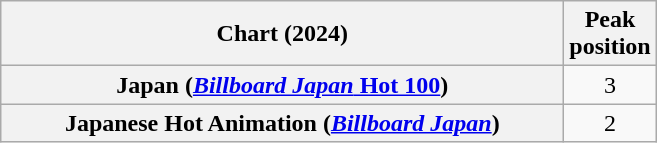<table class="wikitable sortable plainrowheaders" style="text-align:center">
<tr>
<th scope="col" style="width:23em;">Chart (2024)</th>
<th scope="col">Peak<br>position</th>
</tr>
<tr>
<th scope="row">Japan (<a href='#'><em>Billboard Japan</em> Hot 100</a>)</th>
<td>3</td>
</tr>
<tr>
<th scope="row">Japanese Hot Animation (<em><a href='#'>Billboard Japan</a></em>)</th>
<td>2</td>
</tr>
</table>
